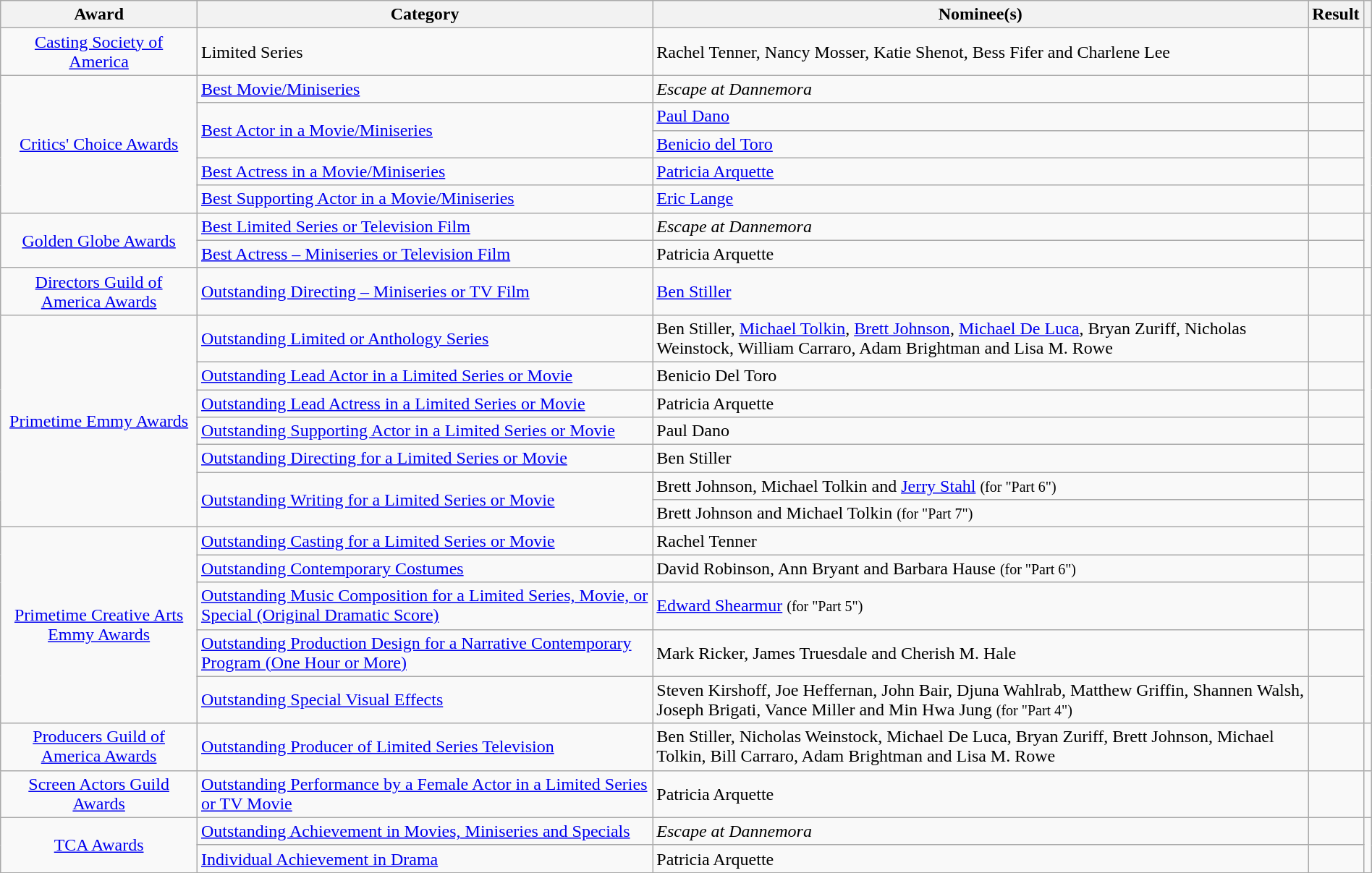<table class="wikitable sortable" style="width:100%">
<tr>
<th scope="col">Award</th>
<th scope="col">Category</th>
<th scope="col">Nominee(s)</th>
<th scope="col">Result</th>
<th scope="col" class="unsortable"></th>
</tr>
<tr>
<td align="center"><a href='#'>Casting Society of America</a></td>
<td>Limited Series</td>
<td>Rachel Tenner, Nancy Mosser, Katie Shenot, Bess Fifer and Charlene Lee</td>
<td></td>
<td style="text-align:center;"></td>
</tr>
<tr>
<td align="center" rowspan="5"><a href='#'>Critics' Choice Awards</a></td>
<td><a href='#'>Best Movie/Miniseries</a></td>
<td><em>Escape at Dannemora</em></td>
<td></td>
<td align="center" rowspan="5"></td>
</tr>
<tr>
<td rowspan="2"><a href='#'>Best Actor in a Movie/Miniseries</a></td>
<td><a href='#'>Paul Dano</a></td>
<td></td>
</tr>
<tr>
<td><a href='#'>Benicio del Toro</a></td>
<td></td>
</tr>
<tr>
<td><a href='#'>Best Actress in a Movie/Miniseries</a></td>
<td><a href='#'>Patricia Arquette</a></td>
<td></td>
</tr>
<tr>
<td><a href='#'>Best Supporting Actor in a Movie/Miniseries</a></td>
<td><a href='#'>Eric Lange</a></td>
<td></td>
</tr>
<tr>
<td align="center" rowspan="2"><a href='#'>Golden Globe Awards</a></td>
<td><a href='#'>Best Limited Series or Television Film</a></td>
<td><em>Escape at Dannemora</em></td>
<td></td>
<td align="center" rowspan="2"></td>
</tr>
<tr>
<td><a href='#'>Best Actress – Miniseries or Television Film</a></td>
<td>Patricia Arquette</td>
<td></td>
</tr>
<tr>
<td align="center"><a href='#'>Directors Guild of America Awards</a></td>
<td><a href='#'>Outstanding Directing – Miniseries or TV Film</a></td>
<td><a href='#'>Ben Stiller</a></td>
<td></td>
<td align="center"></td>
</tr>
<tr>
<td align="center" rowspan="7"><a href='#'>Primetime Emmy Awards</a></td>
<td><a href='#'>Outstanding Limited or Anthology Series</a></td>
<td>Ben Stiller, <a href='#'>Michael Tolkin</a>, <a href='#'>Brett Johnson</a>, <a href='#'>Michael De Luca</a>, Bryan Zuriff, Nicholas Weinstock, William Carraro, Adam Brightman and Lisa M. Rowe</td>
<td></td>
<td align="center" rowspan="12"></td>
</tr>
<tr>
<td><a href='#'>Outstanding Lead Actor in a Limited Series or Movie</a></td>
<td>Benicio Del Toro</td>
<td></td>
</tr>
<tr>
<td><a href='#'>Outstanding Lead Actress in a Limited Series or Movie</a></td>
<td>Patricia Arquette</td>
<td></td>
</tr>
<tr>
<td><a href='#'>Outstanding Supporting Actor in a Limited Series or Movie</a></td>
<td>Paul Dano</td>
<td></td>
</tr>
<tr>
<td><a href='#'>Outstanding Directing for a Limited Series or Movie</a></td>
<td>Ben Stiller</td>
<td></td>
</tr>
<tr>
<td rowspan="2"><a href='#'>Outstanding Writing for a Limited Series or Movie</a></td>
<td>Brett Johnson, Michael Tolkin and <a href='#'>Jerry Stahl</a> <small>(for "Part 6")</small></td>
<td></td>
</tr>
<tr>
<td>Brett Johnson and Michael Tolkin <small>(for "Part 7")</small></td>
<td></td>
</tr>
<tr>
<td align="center" rowspan="5"><a href='#'>Primetime Creative Arts Emmy Awards</a></td>
<td><a href='#'>Outstanding Casting for a Limited Series or Movie</a></td>
<td>Rachel Tenner</td>
<td></td>
</tr>
<tr>
<td><a href='#'>Outstanding Contemporary Costumes</a></td>
<td>David Robinson, Ann Bryant and Barbara Hause <small>(for "Part 6")</small></td>
<td></td>
</tr>
<tr>
<td><a href='#'>Outstanding Music Composition for a Limited Series, Movie, or Special (Original Dramatic Score)</a></td>
<td><a href='#'>Edward Shearmur</a> <small>(for "Part 5")</small></td>
<td></td>
</tr>
<tr>
<td><a href='#'>Outstanding Production Design for a Narrative Contemporary Program (One Hour or More)</a></td>
<td>Mark Ricker, James Truesdale and Cherish M. Hale</td>
<td></td>
</tr>
<tr>
<td><a href='#'>Outstanding Special Visual Effects</a></td>
<td>Steven Kirshoff, Joe Heffernan, John Bair, Djuna Wahlrab, Matthew Griffin, Shannen Walsh, Joseph Brigati, Vance Miller and Min Hwa Jung <small>(for "Part 4")</small></td>
<td></td>
</tr>
<tr>
<td align="center"><a href='#'>Producers Guild of America Awards</a></td>
<td><a href='#'>Outstanding Producer of Limited Series Television</a></td>
<td>Ben Stiller, Nicholas Weinstock, Michael De Luca, Bryan Zuriff, Brett Johnson, Michael Tolkin, Bill Carraro, Adam Brightman and Lisa M. Rowe</td>
<td></td>
<td align="center"></td>
</tr>
<tr>
<td align="center"><a href='#'>Screen Actors Guild Awards</a></td>
<td><a href='#'>Outstanding Performance by a Female Actor in a Limited Series or TV Movie</a></td>
<td>Patricia Arquette</td>
<td></td>
<td align="center"></td>
</tr>
<tr>
<td align="center" rowspan="2"><a href='#'>TCA Awards</a></td>
<td><a href='#'>Outstanding Achievement in Movies, Miniseries and Specials</a></td>
<td><em>Escape at Dannemora</em></td>
<td></td>
<td align="center" rowspan="2"></td>
</tr>
<tr>
<td><a href='#'>Individual Achievement in Drama</a></td>
<td>Patricia Arquette</td>
<td></td>
</tr>
</table>
